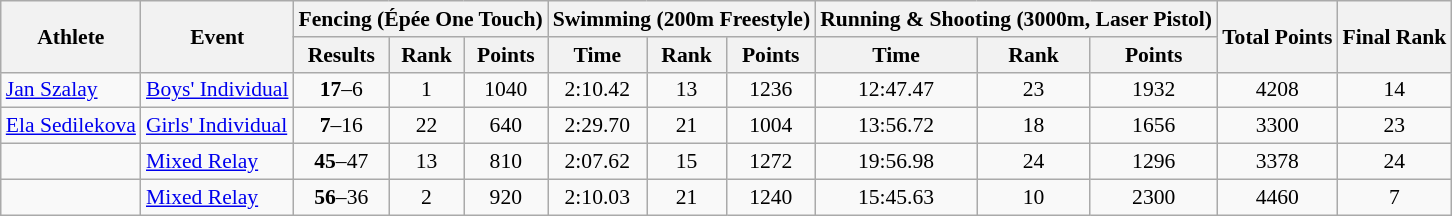<table class="wikitable" style="font-size:90%;">
<tr>
<th rowspan=2>Athlete</th>
<th rowspan=2>Event</th>
<th colspan=3>Fencing (Épée One Touch)</th>
<th colspan=3>Swimming (200m Freestyle)</th>
<th colspan=3>Running & Shooting (3000m, Laser Pistol)</th>
<th rowspan=2>Total Points</th>
<th rowspan=2>Final Rank</th>
</tr>
<tr>
<th>Results</th>
<th>Rank</th>
<th>Points</th>
<th>Time</th>
<th>Rank</th>
<th>Points</th>
<th>Time</th>
<th>Rank</th>
<th>Points</th>
</tr>
<tr>
<td><a href='#'>Jan Szalay</a></td>
<td><a href='#'>Boys' Individual</a></td>
<td align=center><strong>17</strong>–6</td>
<td align=center>1</td>
<td align=center>1040</td>
<td align=center>2:10.42</td>
<td align=center>13</td>
<td align=center>1236</td>
<td align=center>12:47.47</td>
<td align=center>23</td>
<td align=center>1932</td>
<td align=center>4208</td>
<td align=center>14</td>
</tr>
<tr>
<td><a href='#'>Ela Sedilekova</a></td>
<td><a href='#'>Girls' Individual</a></td>
<td align=center><strong>7</strong>–16</td>
<td align=center>22</td>
<td align=center>640</td>
<td align=center>2:29.70</td>
<td align=center>21</td>
<td align=center>1004</td>
<td align=center>13:56.72</td>
<td align=center>18</td>
<td align=center>1656</td>
<td align=center>3300</td>
<td align=center>23</td>
</tr>
<tr>
<td><br></td>
<td><a href='#'>Mixed Relay</a></td>
<td align=center><strong>45</strong>–47</td>
<td align=center>13</td>
<td align=center>810</td>
<td align=center>2:07.62</td>
<td align=center>15</td>
<td align=center>1272</td>
<td align=center>19:56.98</td>
<td align=center>24</td>
<td align=center>1296</td>
<td align=center>3378</td>
<td align=center>24</td>
</tr>
<tr>
<td><br></td>
<td><a href='#'>Mixed Relay</a></td>
<td align=center><strong>56</strong>–36</td>
<td align=center>2</td>
<td align=center>920</td>
<td align=center>2:10.03</td>
<td align=center>21</td>
<td align=center>1240</td>
<td align=center>15:45.63</td>
<td align=center>10</td>
<td align=center>2300</td>
<td align=center>4460</td>
<td align=center>7</td>
</tr>
</table>
